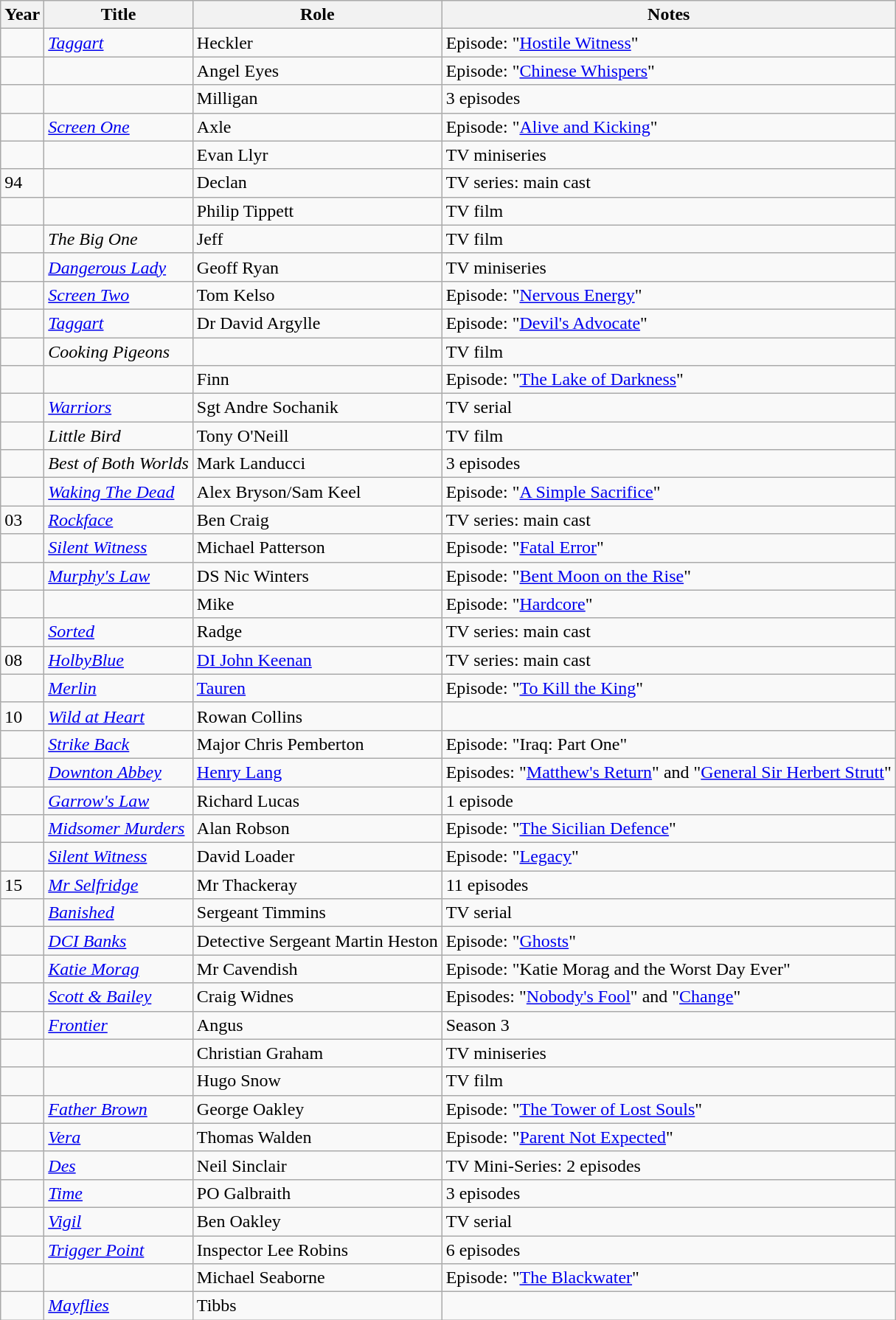<table class="wikitable sortable">
<tr>
<th>Year</th>
<th>Title</th>
<th>Role</th>
<th class="unsortable">Notes</th>
</tr>
<tr>
<td></td>
<td><em><a href='#'>Taggart</a></em></td>
<td>Heckler</td>
<td>Episode: "<a href='#'>Hostile Witness</a>"</td>
</tr>
<tr>
<td></td>
<td><em></em></td>
<td>Angel Eyes</td>
<td>Episode: "<a href='#'>Chinese Whispers</a>"</td>
</tr>
<tr>
<td></td>
<td><em></em></td>
<td>Milligan</td>
<td>3 episodes</td>
</tr>
<tr>
<td></td>
<td><em><a href='#'>Screen One</a></em></td>
<td>Axle</td>
<td>Episode: "<a href='#'>Alive and Kicking</a>"</td>
</tr>
<tr>
<td></td>
<td><em></em></td>
<td>Evan Llyr</td>
<td>TV miniseries</td>
</tr>
<tr>
<td>94</td>
<td><em></em></td>
<td>Declan</td>
<td>TV series: main cast</td>
</tr>
<tr>
<td></td>
<td><em></em></td>
<td>Philip Tippett</td>
<td>TV film</td>
</tr>
<tr>
<td></td>
<td><em>The Big One</em></td>
<td>Jeff</td>
<td>TV film</td>
</tr>
<tr>
<td></td>
<td><em><a href='#'>Dangerous Lady</a></em></td>
<td>Geoff Ryan</td>
<td>TV miniseries</td>
</tr>
<tr>
<td></td>
<td><em><a href='#'>Screen Two</a></em></td>
<td>Tom Kelso</td>
<td>Episode: "<a href='#'>Nervous Energy</a>"</td>
</tr>
<tr>
<td></td>
<td><em><a href='#'>Taggart</a></em></td>
<td>Dr David Argylle</td>
<td>Episode: "<a href='#'>Devil's Advocate</a>"</td>
</tr>
<tr>
<td></td>
<td><em>Cooking Pigeons</em></td>
<td></td>
<td>TV film</td>
</tr>
<tr>
<td></td>
<td><em></em></td>
<td>Finn</td>
<td>Episode: "<a href='#'>The Lake of Darkness</a>"</td>
</tr>
<tr>
<td></td>
<td><em><a href='#'>Warriors</a></em></td>
<td>Sgt Andre Sochanik</td>
<td>TV serial</td>
</tr>
<tr>
<td></td>
<td><em>Little Bird</em></td>
<td>Tony O'Neill</td>
<td>TV film</td>
</tr>
<tr>
<td></td>
<td><em>Best of Both Worlds</em></td>
<td>Mark Landucci</td>
<td>3 episodes</td>
</tr>
<tr>
<td></td>
<td><em><a href='#'>Waking The Dead</a></em></td>
<td>Alex Bryson/Sam Keel</td>
<td>Episode: "<a href='#'>A Simple Sacrifice</a>"</td>
</tr>
<tr>
<td>03</td>
<td><em><a href='#'>Rockface</a></em></td>
<td>Ben Craig</td>
<td>TV series: main cast</td>
</tr>
<tr>
<td></td>
<td><em><a href='#'>Silent Witness</a></em></td>
<td>Michael Patterson</td>
<td>Episode: "<a href='#'>Fatal Error</a>"</td>
</tr>
<tr>
<td></td>
<td><em><a href='#'>Murphy's Law</a></em></td>
<td>DS Nic Winters</td>
<td>Episode: "<a href='#'>Bent Moon on the Rise</a>"</td>
</tr>
<tr>
<td></td>
<td><em></em></td>
<td>Mike</td>
<td>Episode: "<a href='#'>Hardcore</a>"</td>
</tr>
<tr>
<td></td>
<td><em><a href='#'>Sorted</a></em></td>
<td>Radge</td>
<td>TV series: main cast</td>
</tr>
<tr>
<td>08</td>
<td><em><a href='#'>HolbyBlue</a></em></td>
<td><a href='#'>DI John Keenan</a></td>
<td>TV series: main cast</td>
</tr>
<tr>
<td></td>
<td><em><a href='#'>Merlin</a></em></td>
<td><a href='#'>Tauren</a></td>
<td>Episode: "<a href='#'>To Kill the King</a>"</td>
</tr>
<tr>
<td>10</td>
<td><em><a href='#'>Wild at Heart</a></em></td>
<td>Rowan Collins</td>
<td></td>
</tr>
<tr>
<td></td>
<td><em><a href='#'>Strike Back</a></em></td>
<td>Major Chris Pemberton</td>
<td>Episode: "Iraq: Part One"</td>
</tr>
<tr>
<td></td>
<td><em><a href='#'>Downton Abbey</a></em></td>
<td><a href='#'>Henry Lang</a></td>
<td>Episodes: "<a href='#'>Matthew's Return</a>" and "<a href='#'>General Sir Herbert Strutt</a>"</td>
</tr>
<tr>
<td></td>
<td><em><a href='#'>Garrow's Law</a></em></td>
<td>Richard Lucas</td>
<td>1 episode</td>
</tr>
<tr>
<td></td>
<td><em><a href='#'>Midsomer Murders</a></em></td>
<td>Alan Robson</td>
<td>Episode: "<a href='#'>The Sicilian Defence</a>"</td>
</tr>
<tr>
<td></td>
<td><em><a href='#'>Silent Witness</a></em></td>
<td>David Loader</td>
<td>Episode: "<a href='#'>Legacy</a>"</td>
</tr>
<tr>
<td>15</td>
<td><em><a href='#'>Mr Selfridge</a></em></td>
<td>Mr Thackeray</td>
<td>11 episodes</td>
</tr>
<tr>
<td></td>
<td><em><a href='#'>Banished</a></em></td>
<td>Sergeant Timmins</td>
<td>TV serial</td>
</tr>
<tr>
<td></td>
<td><em><a href='#'>DCI Banks</a></em></td>
<td>Detective Sergeant Martin Heston</td>
<td>Episode: "<a href='#'>Ghosts</a>"</td>
</tr>
<tr>
<td></td>
<td><em><a href='#'>Katie Morag</a></em></td>
<td>Mr Cavendish</td>
<td>Episode: "Katie Morag and the Worst Day Ever"</td>
</tr>
<tr>
<td></td>
<td><em><a href='#'>Scott & Bailey</a></em></td>
<td>Craig Widnes</td>
<td>Episodes: "<a href='#'>Nobody's Fool</a>" and "<a href='#'>Change</a>"</td>
</tr>
<tr>
<td></td>
<td><em><a href='#'>Frontier</a></em></td>
<td>Angus</td>
<td>Season 3</td>
</tr>
<tr>
<td></td>
<td><em></em></td>
<td>Christian Graham</td>
<td>TV miniseries</td>
</tr>
<tr>
<td></td>
<td><em></em></td>
<td>Hugo Snow</td>
<td>TV film</td>
</tr>
<tr>
<td></td>
<td><em><a href='#'>Father Brown</a></em></td>
<td>George Oakley</td>
<td>Episode: "<a href='#'>The Tower of Lost Souls</a>"</td>
</tr>
<tr>
<td></td>
<td><em><a href='#'>Vera</a></em></td>
<td>Thomas Walden</td>
<td>Episode: "<a href='#'>Parent Not Expected</a>"</td>
</tr>
<tr>
<td></td>
<td><em><a href='#'>Des</a></em></td>
<td>Neil Sinclair</td>
<td>TV Mini-Series: 2 episodes</td>
</tr>
<tr>
<td></td>
<td><em><a href='#'>Time</a></em></td>
<td>PO Galbraith</td>
<td>3 episodes</td>
</tr>
<tr>
<td></td>
<td><em><a href='#'>Vigil</a></em></td>
<td>Ben Oakley</td>
<td>TV serial</td>
</tr>
<tr>
<td></td>
<td><em><a href='#'>Trigger Point</a></em></td>
<td>Inspector Lee Robins</td>
<td>6 episodes</td>
</tr>
<tr>
<td></td>
<td><em></em></td>
<td>Michael Seaborne</td>
<td>Episode: "<a href='#'>The Blackwater</a>"</td>
</tr>
<tr>
<td></td>
<td><em><a href='#'>Mayflies</a></em></td>
<td>Tibbs</td>
<td></td>
</tr>
</table>
